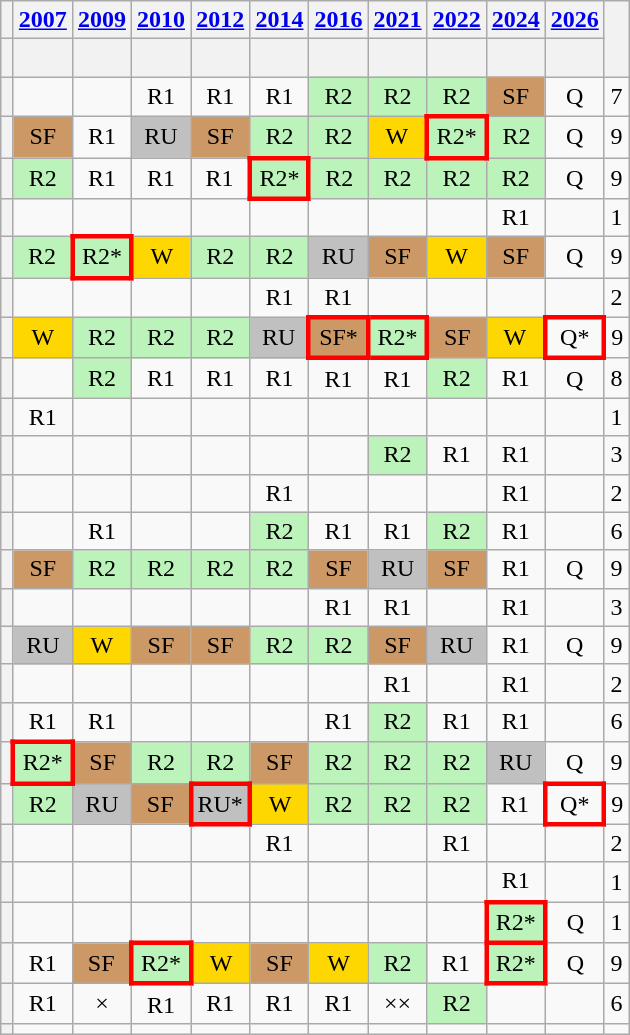<table class="wikitable plainrowheaders" style="text-align:center">
<tr>
<th><br></th>
<th scope="col"><a href='#'>2007</a><br></th>
<th scope="col"><a href='#'>2009</a><br></th>
<th scope="col"><a href='#'>2010</a><br></th>
<th scope="col"><a href='#'>2012</a><br></th>
<th scope="col"><a href='#'>2014</a><br></th>
<th scope="col"><a href='#'>2016</a><br></th>
<th scope="col"><a href='#'>2021</a><br></th>
<th scope="col"><a href='#'>2022</a><br></th>
<th scope="col"><a href='#'>2024</a><br></th>
<th scope="col"><a href='#'>2026</a><br></th>
<th scope="col" rowspan="2"></th>
</tr>
<tr>
<th></th>
<th scope="col"></th>
<th scope="col"></th>
<th scope="col"></th>
<th scope="col"></th>
<th scope="col"></th>
<th scope="col"></th>
<th scope="col"><br></th>
<th scope="col"></th>
<th scope="col"><br></th>
<th scope="col"><br></th>
</tr>
<tr>
<th scope="row"></th>
<td></td>
<td></td>
<td>R1</td>
<td>R1</td>
<td>R1</td>
<td style="background:#BBF3BB">R2</td>
<td style="background:#BBF3BB">R2</td>
<td style="background:#BBF3BB">R2</td>
<td style="background:#cc9966">SF</td>
<td>Q</td>
<td>7</td>
</tr>
<tr>
<th scope="row"></th>
<td style="background:#cc9966">SF</td>
<td>R1</td>
<td style="background:silver">RU</td>
<td style="background:#cc9966">SF</td>
<td style="background:#BBF3BB">R2</td>
<td style="background:#BBF3BB">R2</td>
<td style="background:gold">W</td>
<td style="border:3px solid red; background:#BBF3BB">R2*</td>
<td style="background:#BBF3BB">R2</td>
<td>Q</td>
<td>9</td>
</tr>
<tr>
<th scope="row"></th>
<td style="background:#BBF3BB">R2</td>
<td>R1</td>
<td>R1</td>
<td>R1</td>
<td style="border:3px solid red; background:#BBF3BB">R2*</td>
<td style="background:#BBF3BB">R2</td>
<td style="background:#BBF3BB">R2</td>
<td style="background:#BBF3BB">R2</td>
<td style="background:#BBF3BB">R2</td>
<td>Q</td>
<td>9</td>
</tr>
<tr>
<th scope="row"></th>
<td></td>
<td></td>
<td></td>
<td></td>
<td></td>
<td></td>
<td></td>
<td></td>
<td>R1</td>
<td></td>
<td>1</td>
</tr>
<tr>
<th scope="row"></th>
<td style="background:#BBF3BB">R2</td>
<td style="border:3px solid red; background:#BBF3BB">R2*</td>
<td style="background:gold">W</td>
<td style="background:#BBF3BB">R2</td>
<td style="background:#BBF3BB">R2</td>
<td style="background:silver">RU</td>
<td style="background:#cc9966">SF</td>
<td style="background:gold">W</td>
<td style="background:#cc9966">SF</td>
<td>Q</td>
<td>9</td>
</tr>
<tr>
<th scope="row"></th>
<td></td>
<td></td>
<td></td>
<td></td>
<td>R1</td>
<td>R1</td>
<td></td>
<td></td>
<td></td>
<td></td>
<td>2</td>
</tr>
<tr>
<th scope="row"></th>
<td style="background:gold">W</td>
<td style="background:#BBF3BB">R2</td>
<td style="background:#BBF3BB">R2</td>
<td style="background:#BBF3BB">R2</td>
<td style="background:silver">RU</td>
<td style="border:3px solid red; background:#cc9966">SF*</td>
<td style="border:3px solid red; background:#BBF3BB">R2*</td>
<td style="background:#cc9966">SF</td>
<td style="background:gold">W</td>
<td style="border: 3px solid red">Q*</td>
<td>9</td>
</tr>
<tr>
<th scope="row"></th>
<td></td>
<td style="background:#BBF3BB">R2</td>
<td>R1</td>
<td>R1</td>
<td>R1</td>
<td>R1</td>
<td>R1</td>
<td style="background:#BBF3BB">R2</td>
<td>R1</td>
<td>Q</td>
<td>8</td>
</tr>
<tr>
<th scope="row"></th>
<td>R1</td>
<td></td>
<td></td>
<td></td>
<td></td>
<td></td>
<td></td>
<td></td>
<td></td>
<td></td>
<td>1</td>
</tr>
<tr>
<th scope="row"></th>
<td></td>
<td></td>
<td></td>
<td></td>
<td></td>
<td></td>
<td style="background:#BBF3BB">R2</td>
<td>R1</td>
<td>R1</td>
<td></td>
<td>3</td>
</tr>
<tr>
<th scope="row"></th>
<td></td>
<td></td>
<td></td>
<td></td>
<td>R1</td>
<td></td>
<td></td>
<td></td>
<td>R1</td>
<td></td>
<td>2</td>
</tr>
<tr>
<th scope="row"></th>
<td></td>
<td>R1</td>
<td></td>
<td></td>
<td style="background:#BBF3BB">R2</td>
<td>R1</td>
<td>R1</td>
<td style="background:#BBF3BB">R2</td>
<td>R1</td>
<td></td>
<td>6</td>
</tr>
<tr>
<th scope="row"></th>
<td style="background:#cc9966">SF</td>
<td style="background:#BBF3BB">R2</td>
<td style="background:#BBF3BB">R2</td>
<td style="background:#BBF3BB">R2</td>
<td style="background:#BBF3BB">R2</td>
<td style="background:#cc9966">SF</td>
<td style="background:silver">RU</td>
<td style="background:#cc9966">SF</td>
<td>R1</td>
<td>Q</td>
<td>9</td>
</tr>
<tr>
<th scope="row"></th>
<td></td>
<td></td>
<td></td>
<td></td>
<td></td>
<td>R1</td>
<td>R1</td>
<td></td>
<td>R1</td>
<td></td>
<td>3</td>
</tr>
<tr>
<th scope="row"></th>
<td style="background:silver">RU</td>
<td style="background:gold">W</td>
<td style="background:#cc9966">SF</td>
<td style="background:#cc9966">SF</td>
<td style="background:#BBF3BB">R2</td>
<td style="background:#BBF3BB">R2</td>
<td style="background:#cc9966">SF</td>
<td style="background:silver">RU</td>
<td>R1</td>
<td>Q</td>
<td>9</td>
</tr>
<tr>
<th scope="row"></th>
<td></td>
<td></td>
<td></td>
<td></td>
<td></td>
<td></td>
<td>R1</td>
<td></td>
<td>R1</td>
<td></td>
<td>2</td>
</tr>
<tr>
<th scope="row"></th>
<td>R1</td>
<td>R1</td>
<td></td>
<td></td>
<td></td>
<td>R1</td>
<td style="background:#BBF3BB">R2</td>
<td>R1</td>
<td>R1</td>
<td></td>
<td>6</td>
</tr>
<tr>
<th scope="row"></th>
<td style="border:3px solid red; background:#BBF3BB">R2*</td>
<td style="background:#cc9966">SF</td>
<td style="background:#BBF3BB">R2</td>
<td style="background:#BBF3BB">R2</td>
<td style="background:#cc9966">SF</td>
<td style="background:#BBF3BB">R2</td>
<td style="background:#BBF3BB">R2</td>
<td style="background:#BBF3BB">R2</td>
<td style="background:silver">RU</td>
<td>Q</td>
<td>9</td>
</tr>
<tr>
<th scope="row"></th>
<td style="background:#BBF3BB">R2</td>
<td style="background:silver">RU</td>
<td style="background:#cc9966">SF</td>
<td style="border: 3px solid red; background:silver">RU*</td>
<td style="background:gold">W</td>
<td style="background:#BBF3BB">R2</td>
<td style="background:#BBF3BB">R2</td>
<td style="background:#BBF3BB">R2</td>
<td>R1</td>
<td style="border: 3px solid red">Q*</td>
<td>9</td>
</tr>
<tr>
<th scope="row"></th>
<td></td>
<td></td>
<td></td>
<td></td>
<td>R1</td>
<td></td>
<td></td>
<td>R1</td>
<td></td>
<td></td>
<td>2</td>
</tr>
<tr>
<th scope="row"></th>
<td></td>
<td></td>
<td></td>
<td></td>
<td></td>
<td></td>
<td></td>
<td></td>
<td>R1</td>
<td></td>
<td>1</td>
</tr>
<tr>
<th scope="row"></th>
<td></td>
<td></td>
<td></td>
<td></td>
<td></td>
<td></td>
<td></td>
<td></td>
<td style="border:3px solid red; background:#BBF3BB">R2*</td>
<td>Q</td>
<td>1</td>
</tr>
<tr>
<th scope="row"></th>
<td>R1</td>
<td style="background:#cc9966">SF</td>
<td style="border:3px solid red; background:#BBF3BB">R2*</td>
<td style="background:gold">W</td>
<td style="background:#cc9966">SF</td>
<td style="background:gold">W</td>
<td style="background:#BBF3BB">R2</td>
<td>R1</td>
<td style="border:3px solid red; background:#BBF3BB">R2*</td>
<td>Q</td>
<td>9</td>
</tr>
<tr>
<th scope="row"></th>
<td>R1</td>
<td>×</td>
<td>R1</td>
<td>R1</td>
<td>R1</td>
<td>R1</td>
<td>××</td>
<td style="background:#BBF3BB">R2</td>
<td></td>
<td></td>
<td>6</td>
</tr>
<tr class="sort-bottom">
<th></th>
<td></td>
<td></td>
<td></td>
<td></td>
<td></td>
<td></td>
<td></td>
<td></td>
<td></td>
<td></td>
<td></td>
</tr>
</table>
